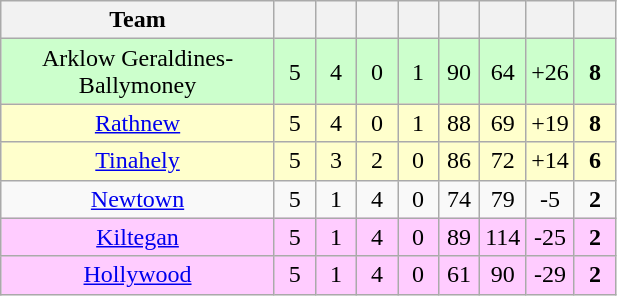<table class="wikitable" style="text-align:center">
<tr>
<th style="width:175px;">Team</th>
<th width="20"></th>
<th width="20"></th>
<th width="20"></th>
<th width="20"></th>
<th width="20"></th>
<th width="20"></th>
<th width="20"></th>
<th width="20"></th>
</tr>
<tr style="background:#cfc;">
<td>Arklow Geraldines-Ballymoney</td>
<td>5</td>
<td>4</td>
<td>0</td>
<td>1</td>
<td>90</td>
<td>64</td>
<td>+26</td>
<td><strong>8</strong></td>
</tr>
<tr style="background:#ffffcc;">
<td><a href='#'>Rathnew</a></td>
<td>5</td>
<td>4</td>
<td>0</td>
<td>1</td>
<td>88</td>
<td>69</td>
<td>+19</td>
<td><strong>8</strong></td>
</tr>
<tr style="background:#ffffcc;">
<td><a href='#'>Tinahely</a></td>
<td>5</td>
<td>3</td>
<td>2</td>
<td>0</td>
<td>86</td>
<td>72</td>
<td>+14</td>
<td><strong>6</strong></td>
</tr>
<tr>
<td><a href='#'>Newtown</a></td>
<td>5</td>
<td>1</td>
<td>4</td>
<td>0</td>
<td>74</td>
<td>79</td>
<td>-5</td>
<td><strong>2</strong></td>
</tr>
<tr style="background:#fcf;">
<td><a href='#'>Kiltegan</a></td>
<td>5</td>
<td>1</td>
<td>4</td>
<td>0</td>
<td>89</td>
<td>114</td>
<td>-25</td>
<td><strong>2</strong></td>
</tr>
<tr style="background:#fcf;">
<td><a href='#'>Hollywood</a></td>
<td>5</td>
<td>1</td>
<td>4</td>
<td>0</td>
<td>61</td>
<td>90</td>
<td>-29</td>
<td><strong>2</strong></td>
</tr>
</table>
